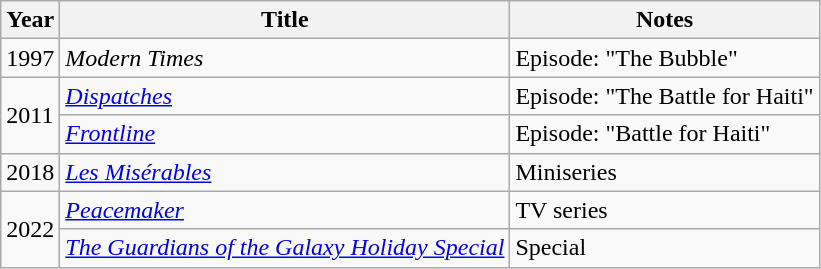<table class="wikitable sortable">
<tr>
<th>Year</th>
<th>Title</th>
<th>Notes</th>
</tr>
<tr>
<td>1997</td>
<td><em>Modern Times</em></td>
<td>Episode: "The Bubble"</td>
</tr>
<tr>
<td rowspan="2">2011</td>
<td><em><a href='#'>Dispatches</a></em></td>
<td>Episode: "The Battle for Haiti"</td>
</tr>
<tr>
<td><em><a href='#'>Frontline</a></em></td>
<td>Episode: "Battle for Haiti"</td>
</tr>
<tr>
<td>2018</td>
<td><em><a href='#'>Les Misérables</a></em></td>
<td>Miniseries</td>
</tr>
<tr>
<td rowspan=2>2022</td>
<td><em><a href='#'>Peacemaker</a></em></td>
<td>TV series</td>
</tr>
<tr>
<td><em><a href='#'>The Guardians of the Galaxy Holiday Special</a></em></td>
<td>Special</td>
</tr>
</table>
